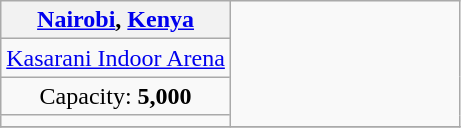<table class=wikitable style=text-align:center>
<tr>
<th colspan="1"><a href='#'>Nairobi</a>, <a href='#'>Kenya</a></th>
<td rowspan=4></td>
</tr>
<tr>
<td width=50%><a href='#'>Kasarani Indoor Arena</a></td>
</tr>
<tr>
<td>Capacity: <strong>5,000</strong></td>
</tr>
<tr>
<td></td>
</tr>
<tr>
</tr>
</table>
